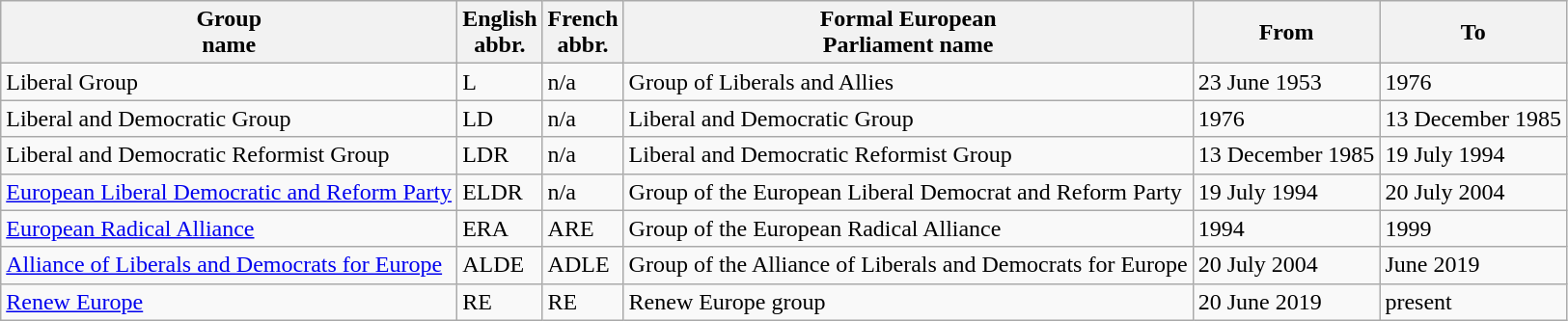<table class="wikitable">
<tr>
<th>Group<br>name</th>
<th>English<br>abbr.</th>
<th>French<br>abbr.</th>
<th>Formal European<br>Parliament name</th>
<th>From</th>
<th>To</th>
</tr>
<tr>
<td>Liberal Group</td>
<td>L</td>
<td>n/a</td>
<td>Group of Liberals and Allies</td>
<td>23 June 1953</td>
<td>1976</td>
</tr>
<tr>
<td>Liberal and Democratic Group</td>
<td>LD</td>
<td>n/a</td>
<td>Liberal and Democratic Group</td>
<td>1976</td>
<td>13 December 1985</td>
</tr>
<tr>
<td>Liberal and Democratic Reformist Group</td>
<td>LDR</td>
<td>n/a</td>
<td>Liberal and Democratic Reformist Group</td>
<td>13 December 1985</td>
<td>19 July 1994</td>
</tr>
<tr>
<td><a href='#'>European Liberal Democratic and Reform Party</a></td>
<td>ELDR</td>
<td>n/a</td>
<td>Group of the European Liberal Democrat and Reform Party</td>
<td>19 July 1994</td>
<td>20 July 2004</td>
</tr>
<tr>
<td><a href='#'>European Radical Alliance</a></td>
<td>ERA</td>
<td>ARE</td>
<td>Group of the European Radical Alliance</td>
<td>1994</td>
<td>1999</td>
</tr>
<tr>
<td><a href='#'>Alliance of Liberals and Democrats for Europe</a></td>
<td>ALDE</td>
<td>ADLE</td>
<td>Group of the Alliance of Liberals and Democrats for Europe</td>
<td>20 July 2004</td>
<td>June 2019</td>
</tr>
<tr>
<td><a href='#'>Renew Europe</a></td>
<td>RE</td>
<td>RE</td>
<td>Renew Europe group</td>
<td>20 June 2019</td>
<td>present</td>
</tr>
</table>
